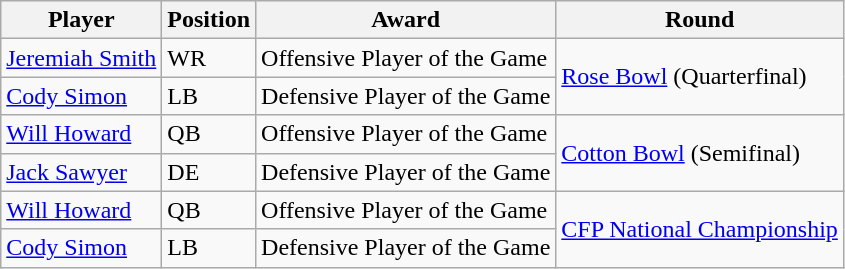<table class="wikitable">
<tr>
<th>Player</th>
<th>Position</th>
<th>Award</th>
<th>Round</th>
</tr>
<tr>
<td><a href='#'>Jeremiah Smith</a></td>
<td>WR</td>
<td>Offensive Player of the Game</td>
<td rowspan="2"><a href='#'>Rose Bowl</a> (Quarterfinal)</td>
</tr>
<tr>
<td><a href='#'>Cody Simon</a></td>
<td>LB</td>
<td>Defensive Player of the Game</td>
</tr>
<tr>
<td><a href='#'>Will Howard</a></td>
<td>QB</td>
<td>Offensive Player of the Game</td>
<td rowspan="2"><a href='#'>Cotton Bowl</a> (Semifinal)</td>
</tr>
<tr>
<td><a href='#'>Jack Sawyer</a></td>
<td>DE</td>
<td>Defensive Player of the Game</td>
</tr>
<tr>
<td><a href='#'>Will Howard</a></td>
<td>QB</td>
<td>Offensive Player of the Game</td>
<td rowspan="2"><a href='#'>CFP National Championship</a></td>
</tr>
<tr>
<td><a href='#'>Cody Simon</a></td>
<td>LB</td>
<td>Defensive Player of the Game</td>
</tr>
</table>
